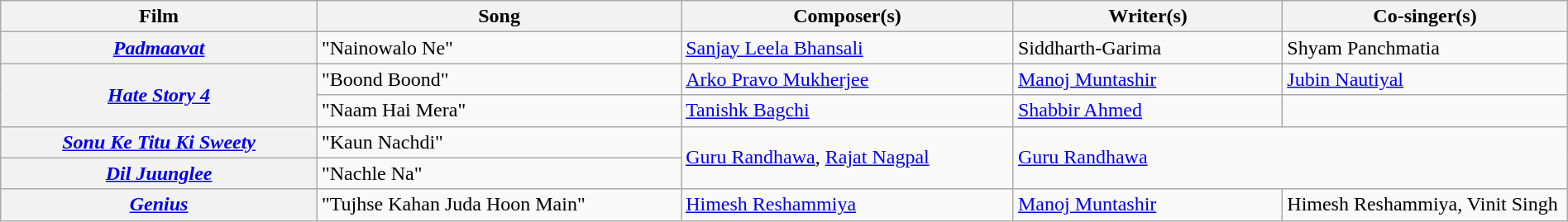<table class="wikitable plainrowheaders" width="100%" textcolor:#000;">
<tr>
<th scope="col" width=20%><strong>Film</strong></th>
<th scope="col" width=23%><strong>Song</strong></th>
<th scope="col" width=21%><strong>Composer(s)</strong></th>
<th scope="col" width=17%><strong>Writer(s)</strong></th>
<th scope="col" width=18%><strong>Co-singer(s)</strong></th>
</tr>
<tr>
<th scope="row"><em><a href='#'>Padmaavat</a></em></th>
<td>"Nainowalo Ne"</td>
<td><a href='#'>Sanjay Leela Bhansali</a></td>
<td>Siddharth-Garima</td>
<td>Shyam Panchmatia</td>
</tr>
<tr>
<th scope="row" rowspan=2><em><a href='#'>Hate Story 4</a></em></th>
<td>"Boond Boond"</td>
<td><a href='#'>Arko Pravo Mukherjee</a></td>
<td><a href='#'>Manoj Muntashir</a></td>
<td><a href='#'>Jubin Nautiyal</a></td>
</tr>
<tr>
<td>"Naam Hai Mera"</td>
<td><a href='#'>Tanishk Bagchi</a></td>
<td><a href='#'>Shabbir Ahmed</a></td>
<td></td>
</tr>
<tr>
<th scope="row"><em><a href='#'>Sonu Ke Titu Ki Sweety</a></em></th>
<td>"Kaun Nachdi"</td>
<td rowspan="2"><a href='#'>Guru Randhawa</a>, <a href='#'>Rajat Nagpal</a></td>
<td rowspan="2" colspan="2"><a href='#'>Guru Randhawa</a></td>
</tr>
<tr>
<th scope="row"><em><a href='#'>Dil Juunglee</a></em></th>
<td>"Nachle Na"</td>
</tr>
<tr>
<th scope="row"><em><a href='#'>Genius</a></em></th>
<td>"Tujhse Kahan Juda Hoon Main"</td>
<td><a href='#'>Himesh Reshammiya</a></td>
<td><a href='#'>Manoj Muntashir</a></td>
<td>Himesh Reshammiya, Vinit Singh</td>
</tr>
</table>
